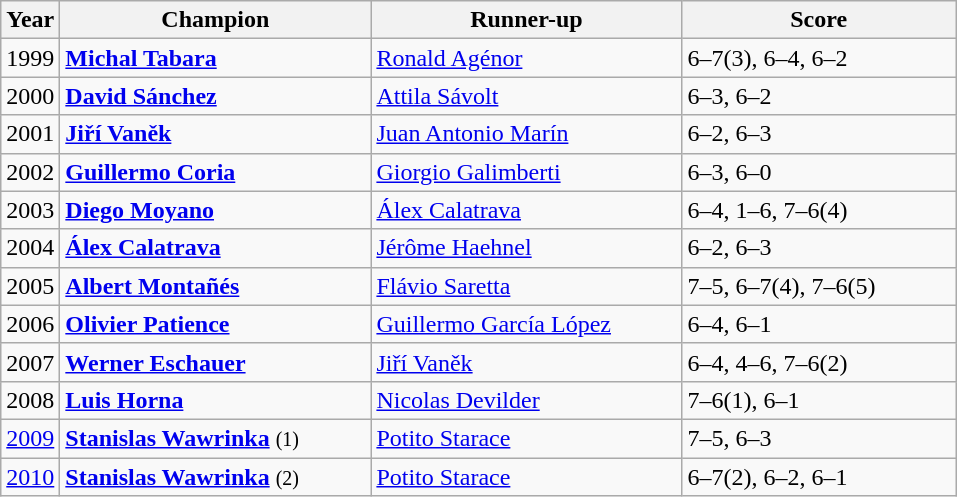<table class="wikitable">
<tr>
<th>Year</th>
<th width="200">Champion</th>
<th width="200">Runner-up</th>
<th width="175">Score</th>
</tr>
<tr>
<td>1999</td>
<td> <strong><a href='#'>Michal Tabara</a></strong></td>
<td> <a href='#'>Ronald Agénor</a></td>
<td>6–7(3), 6–4, 6–2</td>
</tr>
<tr>
<td>2000</td>
<td> <strong><a href='#'>David Sánchez</a></strong></td>
<td> <a href='#'>Attila Sávolt</a></td>
<td>6–3, 6–2</td>
</tr>
<tr>
<td>2001</td>
<td> <strong><a href='#'>Jiří Vaněk</a></strong></td>
<td> <a href='#'>Juan Antonio Marín</a></td>
<td>6–2, 6–3</td>
</tr>
<tr>
<td>2002</td>
<td> <strong><a href='#'>Guillermo Coria</a></strong></td>
<td> <a href='#'>Giorgio Galimberti</a></td>
<td>6–3, 6–0</td>
</tr>
<tr>
<td>2003</td>
<td> <strong><a href='#'>Diego Moyano</a></strong></td>
<td> <a href='#'>Álex Calatrava</a></td>
<td>6–4, 1–6, 7–6(4)</td>
</tr>
<tr>
<td>2004</td>
<td> <strong><a href='#'>Álex Calatrava</a></strong></td>
<td> <a href='#'>Jérôme Haehnel</a></td>
<td>6–2, 6–3</td>
</tr>
<tr>
<td>2005</td>
<td> <strong><a href='#'>Albert Montañés</a></strong></td>
<td> <a href='#'>Flávio Saretta</a></td>
<td>7–5, 6–7(4), 7–6(5)</td>
</tr>
<tr>
<td>2006</td>
<td> <strong><a href='#'>Olivier Patience</a></strong></td>
<td> <a href='#'>Guillermo García López</a></td>
<td>6–4, 6–1</td>
</tr>
<tr>
<td>2007</td>
<td> <strong><a href='#'>Werner Eschauer</a></strong></td>
<td> <a href='#'>Jiří Vaněk</a></td>
<td>6–4, 4–6, 7–6(2)</td>
</tr>
<tr>
<td>2008</td>
<td> <strong><a href='#'>Luis Horna</a></strong></td>
<td> <a href='#'>Nicolas Devilder</a></td>
<td>7–6(1), 6–1</td>
</tr>
<tr>
<td><a href='#'>2009</a></td>
<td> <strong><a href='#'>Stanislas Wawrinka</a></strong> <small>(1)</small></td>
<td> <a href='#'>Potito Starace</a></td>
<td>7–5, 6–3</td>
</tr>
<tr>
<td><a href='#'>2010</a></td>
<td> <strong><a href='#'>Stanislas Wawrinka</a></strong> <small>(2)</small></td>
<td> <a href='#'>Potito Starace</a></td>
<td>6–7(2), 6–2, 6–1</td>
</tr>
</table>
